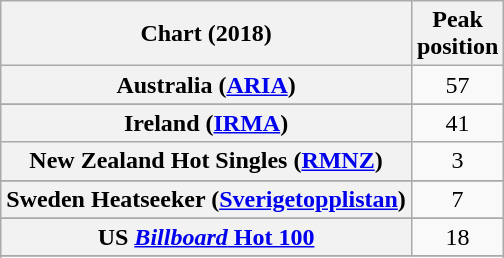<table class="wikitable sortable plainrowheaders" style="text-align:center">
<tr>
<th scope="col">Chart (2018)</th>
<th scope="col">Peak<br> position</th>
</tr>
<tr>
<th scope="row">Australia (<a href='#'>ARIA</a>)</th>
<td>57</td>
</tr>
<tr>
</tr>
<tr>
<th scope="row">Ireland (<a href='#'>IRMA</a>)</th>
<td>41</td>
</tr>
<tr>
<th scope="row">New Zealand Hot Singles (<a href='#'>RMNZ</a>)</th>
<td>3</td>
</tr>
<tr>
</tr>
<tr>
</tr>
<tr>
<th scope="row">Sweden Heatseeker (<a href='#'>Sverigetopplistan</a>)</th>
<td>7</td>
</tr>
<tr>
</tr>
<tr>
<th scope="row">US <a href='#'><em>Billboard</em> Hot 100</a></th>
<td>18</td>
</tr>
<tr>
</tr>
<tr>
</tr>
</table>
